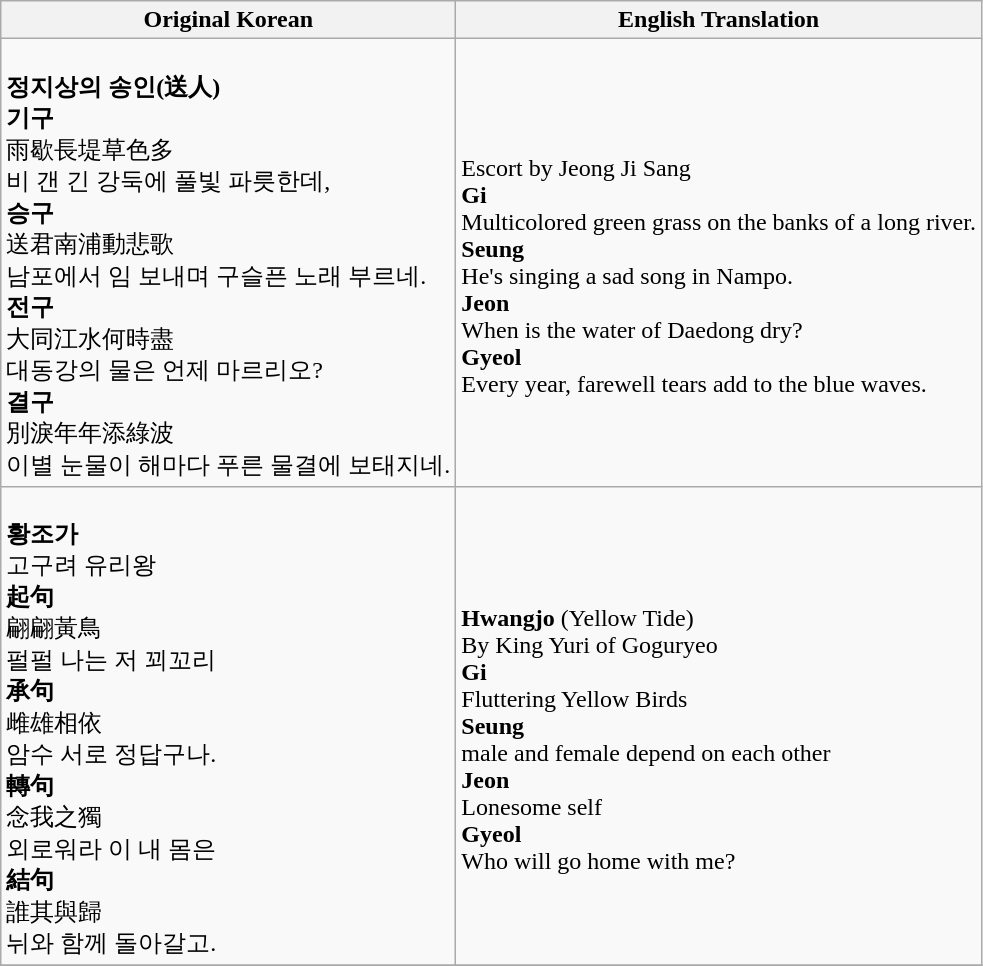<table class="wikitable">
<tr>
<th>Original Korean</th>
<th>English Translation</th>
</tr>
<tr>
<td lang="ko"><br><strong>정지상의 송인(送人)</strong><br><strong>기구</strong><br>雨歇長堤草色多<br>비 갠 긴 강둑에 풀빛 파릇한데,<br><strong>승구</strong><br>送君南浦動悲歌<br>남포에서 임 보내며 구슬픈 노래 부르네.<br><strong>전구</strong><br>大同江水何時盡<br>대동강의 물은 언제 마르리오?<br><strong>결구</strong><br>別淚年年添綠波<br>이별 눈물이 해마다 푸른 물결에 보태지네.</td>
<td><br>Escort by Jeong Ji Sang<br><strong>Gi</strong><br>Multicolored green grass on the banks of a long river.<br><strong>Seung</strong><br>He's singing a sad song in Nampo.<br><strong>Jeon</strong><br>When is the water of Daedong dry?<br><strong>Gyeol</strong><br>Every year, farewell tears add to the blue waves.</td>
</tr>
<tr>
<td><br><strong>황조가</strong><br>고구려 유리왕<br><strong>起句</strong><br>翩翩黃鳥<br>펄펄 나는 저 꾀꼬리<br><strong>承句</strong><br>雌雄相依<br>암수 서로 정답구나.<br><strong>轉句</strong><br>念我之獨<br>외로워라 이 내 몸은<br><strong>結句</strong><br>誰其與歸<br>뉘와 함께 돌아갈고.</td>
<td><br><strong>Hwangjo</strong> (Yellow Tide)<br>By King Yuri of Goguryeo<br><strong>Gi</strong><br>Fluttering Yellow Birds<br><strong>Seung</strong><br>male and female depend on each other<br><strong>Jeon</strong><br>Lonesome self<br><strong>Gyeol</strong><br>Who will go home with me?</td>
</tr>
<tr>
</tr>
</table>
